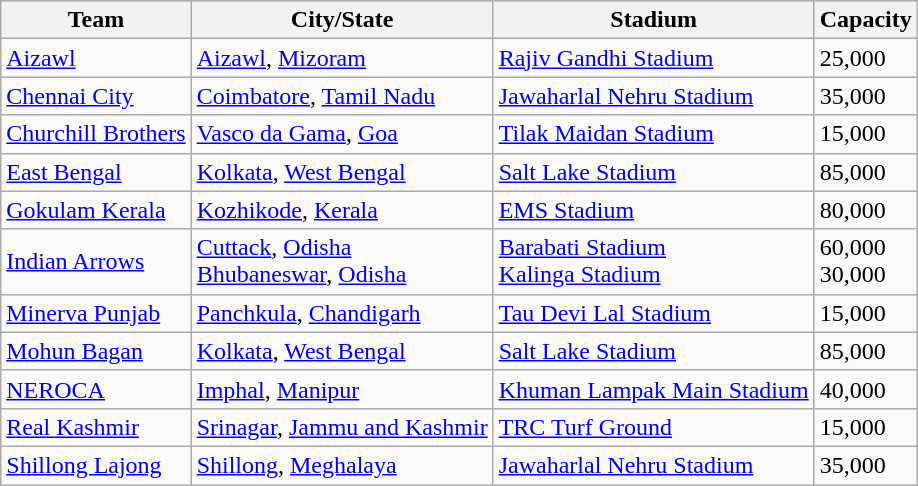<table class="wikitable sortable">
<tr>
<th>Team</th>
<th>City/State</th>
<th>Stadium</th>
<th>Capacity</th>
</tr>
<tr>
<td><a href='#'>Aizawl</a></td>
<td><a href='#'>Aizawl</a>, <a href='#'>Mizoram</a></td>
<td><a href='#'>Rajiv Gandhi Stadium</a></td>
<td>25,000</td>
</tr>
<tr>
<td><a href='#'>Chennai City</a></td>
<td><a href='#'>Coimbatore</a>, <a href='#'>Tamil Nadu</a></td>
<td><a href='#'>Jawaharlal Nehru Stadium</a></td>
<td>35,000</td>
</tr>
<tr>
<td><a href='#'>Churchill Brothers</a></td>
<td><a href='#'>Vasco da Gama</a>, <a href='#'>Goa</a></td>
<td><a href='#'>Tilak Maidan Stadium</a></td>
<td>15,000</td>
</tr>
<tr>
<td><a href='#'>East Bengal</a></td>
<td><a href='#'>Kolkata</a>, <a href='#'>West Bengal</a></td>
<td><a href='#'>Salt Lake Stadium</a></td>
<td>85,000</td>
</tr>
<tr>
<td><a href='#'>Gokulam Kerala</a></td>
<td><a href='#'>Kozhikode</a>, <a href='#'>Kerala</a></td>
<td><a href='#'>EMS Stadium</a></td>
<td>80,000</td>
</tr>
<tr>
<td><a href='#'>Indian Arrows</a></td>
<td><a href='#'>Cuttack</a>, <a href='#'>Odisha</a><br> <a href='#'>Bhubaneswar</a>, <a href='#'>Odisha</a></td>
<td><a href='#'>Barabati Stadium</a><br><a href='#'>Kalinga Stadium</a></td>
<td>60,000<br>30,000</td>
</tr>
<tr>
<td><a href='#'>Minerva Punjab</a></td>
<td><a href='#'>Panchkula</a>, <a href='#'>Chandigarh</a></td>
<td><a href='#'>Tau Devi Lal Stadium</a></td>
<td>15,000</td>
</tr>
<tr>
<td><a href='#'>Mohun Bagan</a></td>
<td><a href='#'>Kolkata</a>, <a href='#'>West Bengal</a></td>
<td><a href='#'>Salt Lake Stadium</a></td>
<td>85,000</td>
</tr>
<tr>
<td><a href='#'>NEROCA</a></td>
<td><a href='#'>Imphal</a>, <a href='#'>Manipur</a></td>
<td><a href='#'>Khuman Lampak Main Stadium</a></td>
<td>40,000</td>
</tr>
<tr>
<td><a href='#'>Real Kashmir</a></td>
<td><a href='#'>Srinagar</a>, <a href='#'>Jammu and Kashmir</a></td>
<td><a href='#'>TRC Turf Ground</a></td>
<td>15,000</td>
</tr>
<tr>
<td><a href='#'>Shillong Lajong</a></td>
<td><a href='#'>Shillong</a>, <a href='#'>Meghalaya</a></td>
<td><a href='#'>Jawaharlal Nehru Stadium</a></td>
<td>35,000</td>
</tr>
</table>
